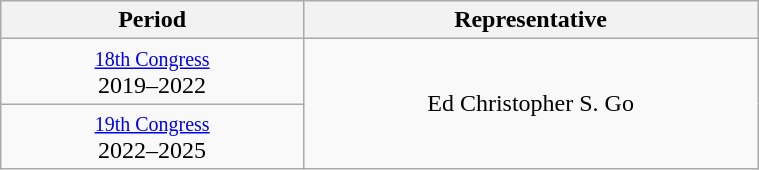<table class="wikitable" style="text-align:center; width:40%;">
<tr>
<th width="40%">Period</th>
<th>Representative</th>
</tr>
<tr>
<td><small><a href='#'>18th Congress</a></small><br>2019–2022</td>
<td rowspan="2">Ed Christopher S. Go</td>
</tr>
<tr>
<td><small><a href='#'>19th Congress</a></small><br>2022–2025</td>
</tr>
</table>
